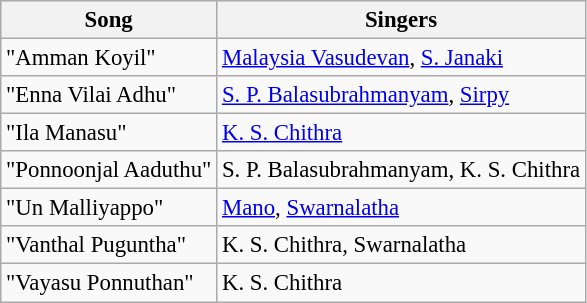<table class="wikitable" style="font-size:95%;">
<tr>
<th>Song</th>
<th>Singers</th>
</tr>
<tr>
<td>"Amman Koyil"</td>
<td><a href='#'>Malaysia Vasudevan</a>, <a href='#'>S. Janaki</a></td>
</tr>
<tr>
<td>"Enna Vilai Adhu"</td>
<td><a href='#'>S. P. Balasubrahmanyam</a>, <a href='#'>Sirpy</a></td>
</tr>
<tr>
<td>"Ila Manasu"</td>
<td><a href='#'>K. S. Chithra</a></td>
</tr>
<tr>
<td>"Ponnoonjal Aaduthu"</td>
<td>S. P. Balasubrahmanyam, K. S. Chithra</td>
</tr>
<tr>
<td>"Un Malliyappo"</td>
<td><a href='#'>Mano</a>, <a href='#'>Swarnalatha</a></td>
</tr>
<tr>
<td>"Vanthal Puguntha"</td>
<td>K. S. Chithra, Swarnalatha</td>
</tr>
<tr>
<td>"Vayasu Ponnuthan"</td>
<td>K. S. Chithra</td>
</tr>
</table>
